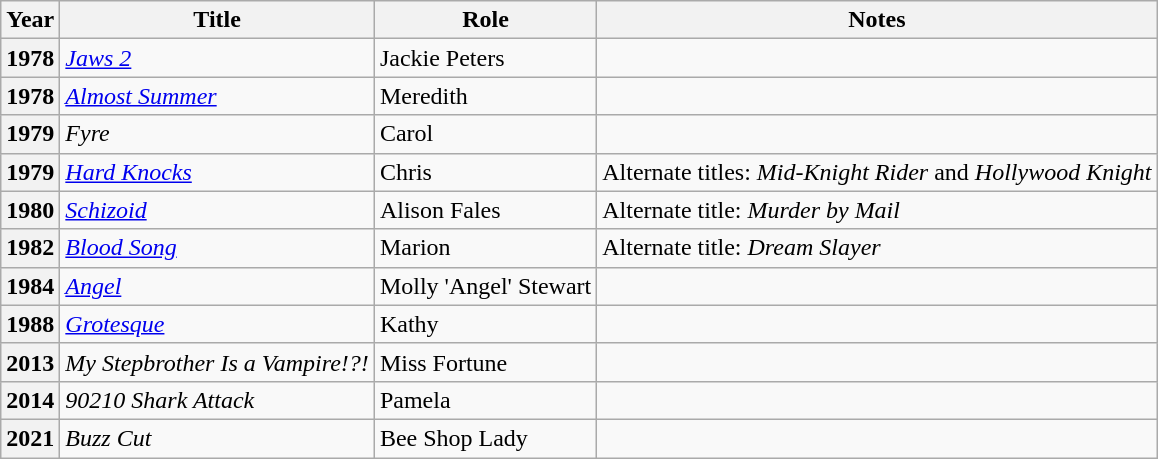<table class="wikitable sortable plainrowheaders">
<tr>
<th>Year</th>
<th>Title</th>
<th>Role</th>
<th>Notes</th>
</tr>
<tr>
<th scope="row">1978</th>
<td><em><a href='#'>Jaws 2</a></em></td>
<td>Jackie Peters</td>
<td></td>
</tr>
<tr>
<th scope="row">1978</th>
<td><em><a href='#'>Almost Summer</a></em></td>
<td>Meredith</td>
<td></td>
</tr>
<tr>
<th scope="row">1979</th>
<td><em>Fyre</em></td>
<td>Carol</td>
<td></td>
</tr>
<tr>
<th scope="row">1979</th>
<td><em><a href='#'>Hard Knocks</a></em></td>
<td>Chris</td>
<td>Alternate titles: <em>Mid-Knight Rider</em> and <em>Hollywood Knight</em></td>
</tr>
<tr>
<th scope="row">1980</th>
<td><em><a href='#'>Schizoid</a></em></td>
<td>Alison Fales</td>
<td>Alternate title: <em>Murder by Mail</em></td>
</tr>
<tr>
<th scope="row">1982</th>
<td><em><a href='#'>Blood Song</a></em></td>
<td>Marion</td>
<td>Alternate title: <em>Dream Slayer</em></td>
</tr>
<tr>
<th scope="row">1984</th>
<td><em><a href='#'>Angel</a></em></td>
<td>Molly 'Angel' Stewart</td>
<td></td>
</tr>
<tr>
<th scope="row">1988</th>
<td><em><a href='#'>Grotesque</a></em></td>
<td>Kathy</td>
<td></td>
</tr>
<tr>
<th scope="row">2013</th>
<td><em>My Stepbrother Is a Vampire!?!</em></td>
<td>Miss Fortune</td>
<td></td>
</tr>
<tr>
<th scope="row">2014</th>
<td><em>90210 Shark Attack</em></td>
<td>Pamela</td>
<td></td>
</tr>
<tr>
<th scope="row">2021</th>
<td><em>Buzz Cut</em></td>
<td>Bee Shop Lady</td>
<td></td>
</tr>
</table>
